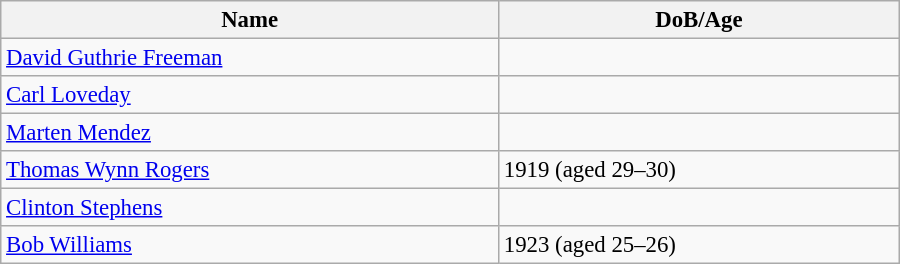<table class="wikitable" style="width:600px; font-size:95%;">
<tr>
<th align="left">Name</th>
<th align="left">DoB/Age</th>
</tr>
<tr>
<td align="left"><a href='#'>David Guthrie Freeman</a></td>
<td align="left"></td>
</tr>
<tr>
<td align="left"><a href='#'>Carl Loveday</a></td>
<td align="left"></td>
</tr>
<tr>
<td align="left"><a href='#'>Marten Mendez</a></td>
<td align="left"></td>
</tr>
<tr>
<td align="left"><a href='#'>Thomas Wynn Rogers</a></td>
<td align="left">1919 (aged 29–30)</td>
</tr>
<tr>
<td align="left"><a href='#'>Clinton Stephens</a></td>
<td align="left"></td>
</tr>
<tr>
<td align="left"><a href='#'>Bob Williams</a></td>
<td align="left">1923 (aged 25–26)</td>
</tr>
</table>
